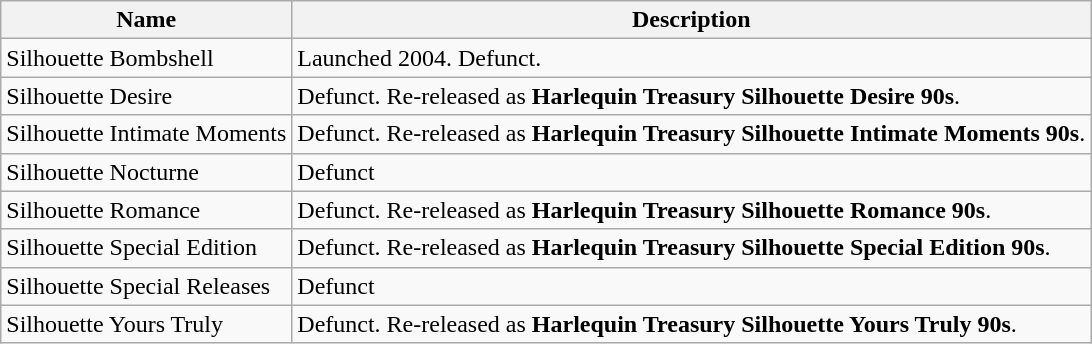<table class="wikitable sortable">
<tr>
<th>Name</th>
<th>Description</th>
</tr>
<tr>
<td>Silhouette Bombshell</td>
<td>Launched 2004. Defunct.</td>
</tr>
<tr>
<td>Silhouette Desire</td>
<td>Defunct. Re-released as <strong>Harlequin Treasury Silhouette Desire 90s</strong>.</td>
</tr>
<tr>
<td>Silhouette Intimate Moments</td>
<td>Defunct. Re-released as <strong>Harlequin Treasury Silhouette Intimate Moments 90s</strong>.</td>
</tr>
<tr>
<td>Silhouette Nocturne</td>
<td>Defunct</td>
</tr>
<tr>
<td>Silhouette Romance</td>
<td>Defunct. Re-released as <strong>Harlequin Treasury Silhouette Romance 90s</strong>.</td>
</tr>
<tr>
<td>Silhouette Special Edition</td>
<td>Defunct. Re-released as <strong>Harlequin Treasury Silhouette Special Edition 90s</strong>.</td>
</tr>
<tr>
<td>Silhouette Special Releases</td>
<td>Defunct</td>
</tr>
<tr>
<td>Silhouette Yours Truly</td>
<td>Defunct. Re-released as <strong>Harlequin Treasury Silhouette Yours Truly 90s</strong>.</td>
</tr>
</table>
